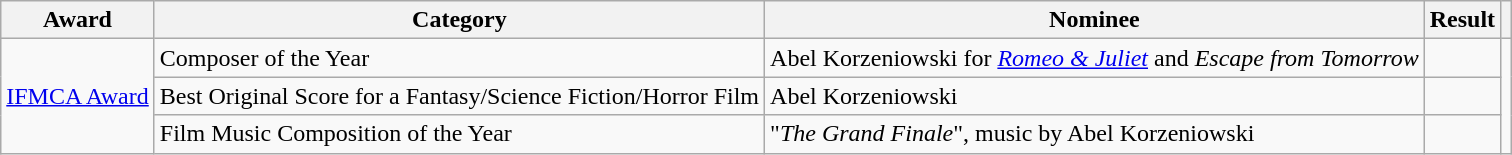<table class="wikitable sortable">
<tr>
<th>Award</th>
<th>Category</th>
<th>Nominee</th>
<th>Result</th>
<th scope="col" class="unsortable"></th>
</tr>
<tr>
<td rowspan="3"><a href='#'>IFMCA Award</a></td>
<td>Composer of the Year</td>
<td>Abel Korzeniowski for <em><a href='#'>Romeo & Juliet</a></em> and <em>Escape from Tomorrow</em></td>
<td></td>
<td rowspan="3"></td>
</tr>
<tr>
<td>Best Original Score for a Fantasy/Science Fiction/Horror Film</td>
<td>Abel Korzeniowski</td>
<td></td>
</tr>
<tr>
<td>Film Music Composition of the Year</td>
<td>"<em>The Grand Finale</em>", music by Abel Korzeniowski</td>
<td></td>
</tr>
</table>
